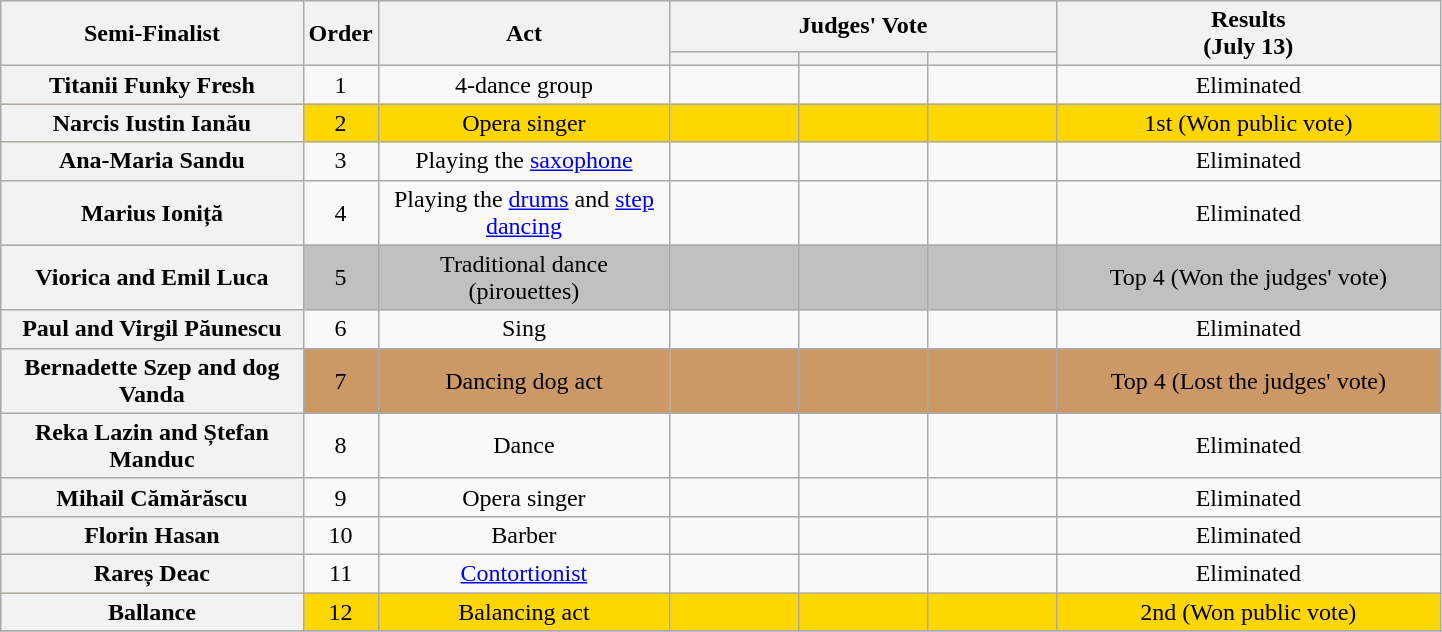<table class="wikitable plainrowheaders sortable" style="text-align:center" width="76%;">
<tr>
<th scope="col" rowspan="2" class="unsortable" style="width:17em;">Semi-Finalist</th>
<th scope="col" rowspan="2" style="width:1em;">Order</th>
<th scope="col" rowspan="2" class="unsortable" style="width:16em;">Act</th>
<th scope="col" colspan="3" class="unsortable" style="width:24em;">Judges' Vote</th>
<th scope="col" rowspan="2" style="width:23em;">Results <br> (July 13)</th>
</tr>
<tr>
<th scope="col" class="unsortable" style="width:6em;"></th>
<th scope="col" class="unsortable" style="width:6em;"></th>
<th scope="col" class="unsortable" style="width:6em;"></th>
</tr>
<tr>
<th scope="row">Titanii Funky Fresh</th>
<td>1</td>
<td>4-dance group</td>
<td></td>
<td></td>
<td></td>
<td>Eliminated</td>
</tr>
<tr style="background:gold;">
<th scope="row">Narcis Iustin Ianău</th>
<td>2</td>
<td>Opera singer</td>
<td></td>
<td></td>
<td></td>
<td>1st (Won public vote)</td>
</tr>
<tr>
<th scope="row">Ana-Maria Sandu</th>
<td>3</td>
<td>Playing the <a href='#'>saxophone</a></td>
<td></td>
<td></td>
<td></td>
<td>Eliminated</td>
</tr>
<tr>
<th scope="row">Marius Ioniță</th>
<td>4</td>
<td>Playing the <a href='#'>drums</a> and <a href='#'>step dancing</a></td>
<td></td>
<td></td>
<td></td>
<td>Eliminated</td>
</tr>
<tr style="background:silver;">
<th scope="row">Viorica and Emil Luca</th>
<td>5</td>
<td>Traditional dance (pirouettes)</td>
<td></td>
<td></td>
<td></td>
<td>Top 4 (Won the judges' vote)</td>
</tr>
<tr>
<th scope="row">Paul and Virgil Păunescu</th>
<td>6</td>
<td>Sing</td>
<td></td>
<td></td>
<td></td>
<td>Eliminated</td>
</tr>
<tr style="background:#c96;">
<th scope="row">Bernadette Szep and dog Vanda</th>
<td>7</td>
<td>Dancing dog act</td>
<td></td>
<td></td>
<td></td>
<td>Top 4 (Lost the judges' vote)</td>
</tr>
<tr>
<th scope="row">Reka Lazin and Ștefan Manduc</th>
<td>8</td>
<td>Dance</td>
<td></td>
<td></td>
<td></td>
<td>Eliminated</td>
</tr>
<tr>
<th scope="row">Mihail Cămărăscu</th>
<td>9</td>
<td>Opera singer</td>
<td></td>
<td></td>
<td></td>
<td>Eliminated</td>
</tr>
<tr>
<th scope="row">Florin Hasan</th>
<td>10</td>
<td>Barber</td>
<td></td>
<td></td>
<td></td>
<td>Eliminated</td>
</tr>
<tr>
<th scope="row">Rareș Deac</th>
<td>11</td>
<td><a href='#'>Contortionist</a></td>
<td></td>
<td></td>
<td></td>
<td>Eliminated</td>
</tr>
<tr style="background:gold;">
<th scope="row">Ballance</th>
<td>12</td>
<td>Balancing act</td>
<td></td>
<td></td>
<td></td>
<td>2nd (Won public vote)</td>
</tr>
<tr>
</tr>
</table>
